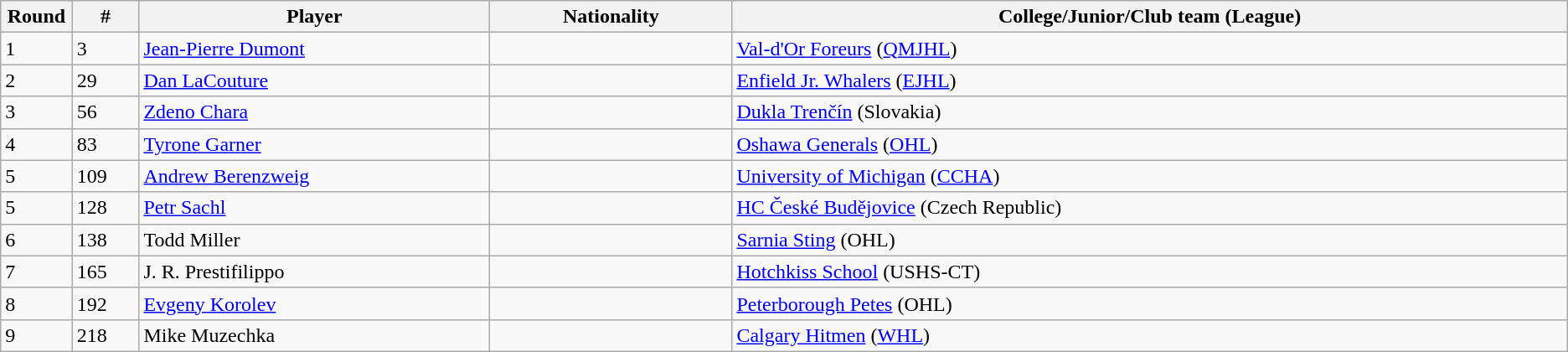<table class="wikitable">
<tr align="center">
<th bgcolor="#DDDDFF" width="4.0%">Round</th>
<th bgcolor="#DDDDFF" width="4.0%">#</th>
<th bgcolor="#DDDDFF" width="21.0%">Player</th>
<th bgcolor="#DDDDFF" width="14.5%">Nationality</th>
<th bgcolor="#DDDDFF" width="50.0%">College/Junior/Club team (League)</th>
</tr>
<tr>
<td>1</td>
<td>3</td>
<td><a href='#'>Jean-Pierre Dumont</a></td>
<td></td>
<td><a href='#'>Val-d'Or Foreurs</a> (<a href='#'>QMJHL</a>)</td>
</tr>
<tr>
<td>2</td>
<td>29</td>
<td><a href='#'>Dan LaCouture</a></td>
<td></td>
<td><a href='#'>Enfield Jr. Whalers</a> (<a href='#'>EJHL</a>)</td>
</tr>
<tr>
<td>3</td>
<td>56</td>
<td><a href='#'>Zdeno Chara</a></td>
<td></td>
<td><a href='#'>Dukla Trenčín</a> (Slovakia)</td>
</tr>
<tr>
<td>4</td>
<td>83</td>
<td><a href='#'>Tyrone Garner</a></td>
<td></td>
<td><a href='#'>Oshawa Generals</a> (<a href='#'>OHL</a>)</td>
</tr>
<tr>
<td>5</td>
<td>109</td>
<td><a href='#'>Andrew Berenzweig</a></td>
<td></td>
<td><a href='#'>University of Michigan</a> (<a href='#'>CCHA</a>)</td>
</tr>
<tr>
<td>5</td>
<td>128</td>
<td><a href='#'>Petr Sachl</a></td>
<td></td>
<td><a href='#'>HC České Budějovice</a> (Czech Republic)</td>
</tr>
<tr>
<td>6</td>
<td>138</td>
<td>Todd Miller</td>
<td></td>
<td><a href='#'>Sarnia Sting</a> (OHL)</td>
</tr>
<tr>
<td>7</td>
<td>165</td>
<td>J. R. Prestifilippo</td>
<td></td>
<td><a href='#'>Hotchkiss School</a> (USHS-CT)</td>
</tr>
<tr>
<td>8</td>
<td>192</td>
<td><a href='#'>Evgeny Korolev</a></td>
<td></td>
<td><a href='#'>Peterborough Petes</a> (OHL)</td>
</tr>
<tr>
<td>9</td>
<td>218</td>
<td>Mike Muzechka</td>
<td></td>
<td><a href='#'>Calgary Hitmen</a> (<a href='#'>WHL</a>)</td>
</tr>
</table>
